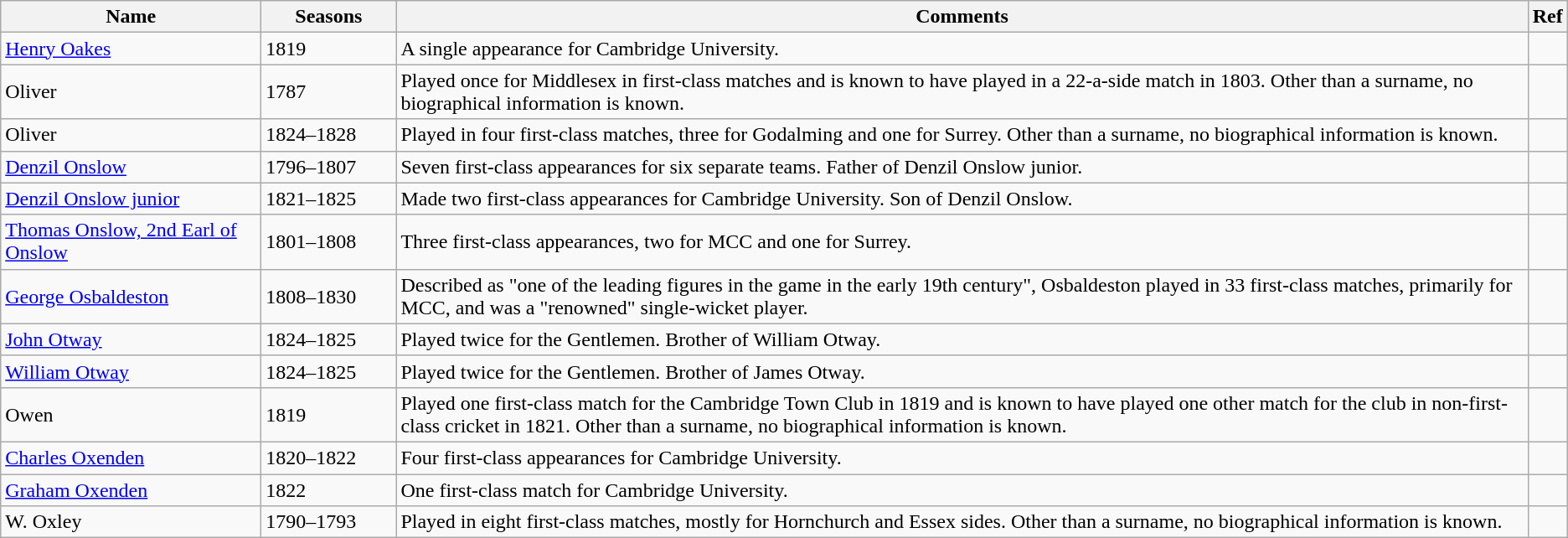<table class="wikitable">
<tr>
<th style="width:200px">Name</th>
<th style="width: 100px">Seasons</th>
<th>Comments</th>
<th>Ref</th>
</tr>
<tr>
<td><a href='#'>Henry Oakes</a></td>
<td>1819</td>
<td>A single appearance for Cambridge University.</td>
<td></td>
</tr>
<tr>
<td>Oliver</td>
<td>1787</td>
<td>Played once for Middlesex in first-class matches and is known to have played in a 22-a-side match in 1803. Other than a surname, no biographical information is known.</td>
<td></td>
</tr>
<tr>
<td>Oliver</td>
<td>1824–1828</td>
<td>Played in four first-class matches, three for Godalming and one for Surrey. Other than a surname, no biographical information is known.</td>
<td></td>
</tr>
<tr>
<td><a href='#'>Denzil Onslow</a></td>
<td>1796–1807</td>
<td>Seven first-class appearances for six separate teams. Father of Denzil Onslow junior.</td>
<td></td>
</tr>
<tr>
<td><a href='#'>Denzil Onslow junior</a></td>
<td>1821–1825</td>
<td>Made two first-class appearances for Cambridge University. Son of Denzil Onslow.</td>
<td></td>
</tr>
<tr>
<td><a href='#'>Thomas Onslow, 2nd Earl of Onslow</a></td>
<td>1801–1808</td>
<td>Three first-class appearances, two for MCC and one for Surrey.</td>
<td></td>
</tr>
<tr>
<td><a href='#'>George Osbaldeston</a></td>
<td>1808–1830</td>
<td>Described as "one of the leading figures in the game in the early 19th century", Osbaldeston played in 33 first-class matches, primarily for MCC, and was a "renowned" single-wicket player.</td>
<td></td>
</tr>
<tr>
<td><a href='#'>John Otway</a></td>
<td>1824–1825</td>
<td>Played twice for the Gentlemen. Brother of William Otway.</td>
<td></td>
</tr>
<tr>
<td><a href='#'>William Otway</a></td>
<td>1824–1825</td>
<td>Played twice for the Gentlemen. Brother of James Otway.</td>
<td></td>
</tr>
<tr>
<td>Owen</td>
<td>1819</td>
<td>Played one first-class match for the Cambridge Town Club in 1819 and is known to have played one other match for the club in non-first-class cricket in 1821. Other than a surname, no biographical information is known.</td>
<td></td>
</tr>
<tr>
<td><a href='#'>Charles Oxenden</a></td>
<td>1820–1822</td>
<td>Four first-class appearances for Cambridge University.</td>
<td></td>
</tr>
<tr>
<td><a href='#'>Graham Oxenden</a></td>
<td>1822</td>
<td>One first-class match for Cambridge University.</td>
<td></td>
</tr>
<tr>
<td>W. Oxley</td>
<td>1790–1793</td>
<td>Played in eight first-class matches, mostly for Hornchurch and Essex sides. Other than a surname, no biographical information is known.</td>
<td></td>
</tr>
</table>
